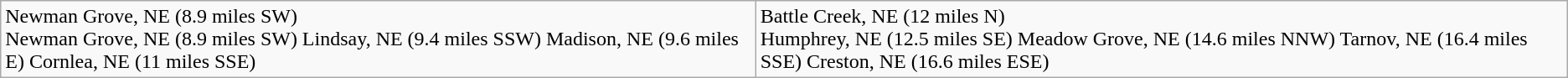<table class="wikitable">
<tr>
<td>Newman Grove, NE (8.9 miles SW)<br>Newman Grove, NE (8.9 miles SW) 
Lindsay, NE (9.4 miles SSW) 
Madison, NE (9.6 miles E) 
Cornlea, NE (11 miles SSE) <br></td>
<td>Battle Creek, NE (12 miles N)<br>Humphrey, NE (12.5 miles SE) 
Meadow Grove, NE (14.6 miles NNW) 
Tarnov, NE (16.4 miles SSE) 
Creston, NE (16.6 miles ESE)</td>
</tr>
</table>
